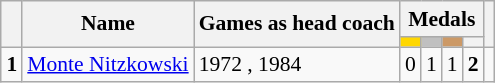<table class="wikitable sortable" style="text-align: center; font-size: 90%; margin-left: 1em;">
<tr>
<th rowspan="2"></th>
<th rowspan="2">Name</th>
<th rowspan="2">Games as head coach</th>
<th colspan="4">Medals</th>
<th rowspan="2"></th>
</tr>
<tr>
<th style="background-color: gold;"></th>
<th style="background-color: silver;"></th>
<th style="background-color: #cc9966;"></th>
<th></th>
</tr>
<tr>
<td><strong>1</strong></td>
<td style="text-align: left;" data-sort-value="Nitzkowski, Monte"><a href='#'>Monte Nitzkowski</a></td>
<td style="text-align: left;">1972 , 1984 </td>
<td>0</td>
<td>1</td>
<td>1</td>
<td><strong>2</strong></td>
<td style="text-align: left;"></td>
</tr>
</table>
